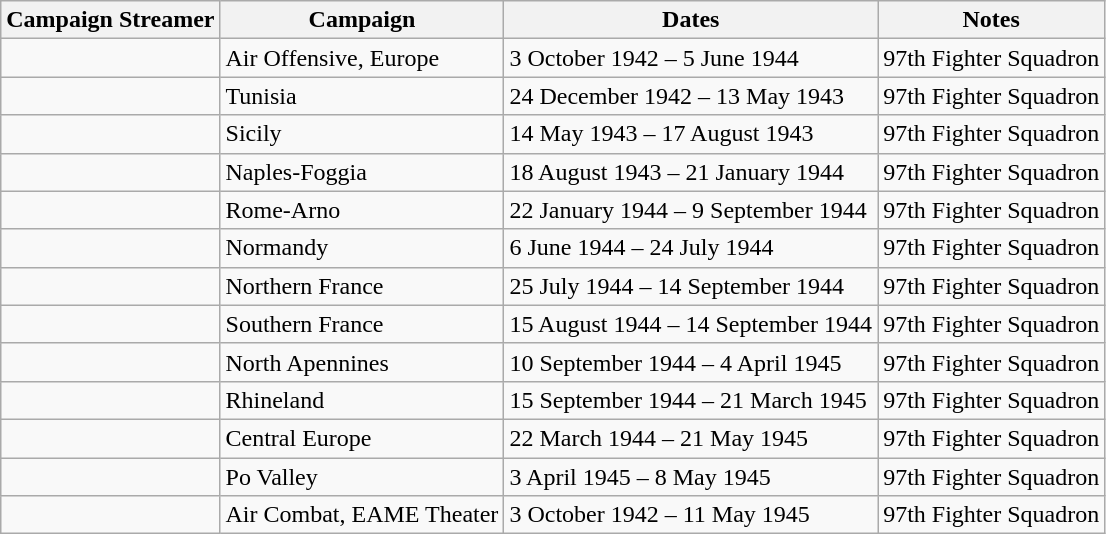<table class="wikitable">
<tr>
<th>Campaign Streamer</th>
<th>Campaign</th>
<th>Dates</th>
<th>Notes</th>
</tr>
<tr>
<td></td>
<td>Air Offensive, Europe</td>
<td>3 October 1942 – 5 June 1944</td>
<td>97th Fighter Squadron</td>
</tr>
<tr>
<td></td>
<td>Tunisia</td>
<td>24 December 1942 – 13 May 1943</td>
<td>97th Fighter Squadron</td>
</tr>
<tr>
<td></td>
<td>Sicily</td>
<td>14 May 1943 – 17 August 1943</td>
<td>97th Fighter Squadron</td>
</tr>
<tr>
<td></td>
<td>Naples-Foggia</td>
<td>18 August 1943 – 21 January 1944</td>
<td>97th Fighter Squadron</td>
</tr>
<tr>
<td></td>
<td>Rome-Arno</td>
<td>22 January 1944 – 9 September 1944</td>
<td>97th Fighter Squadron</td>
</tr>
<tr>
<td></td>
<td>Normandy</td>
<td>6 June 1944 – 24 July 1944</td>
<td>97th Fighter Squadron</td>
</tr>
<tr>
<td></td>
<td>Northern France</td>
<td>25 July 1944 – 14 September 1944</td>
<td>97th Fighter Squadron</td>
</tr>
<tr>
<td></td>
<td>Southern France</td>
<td>15 August 1944 – 14 September 1944</td>
<td>97th Fighter Squadron</td>
</tr>
<tr>
<td></td>
<td>North Apennines</td>
<td>10 September 1944 – 4 April 1945</td>
<td>97th Fighter Squadron</td>
</tr>
<tr>
<td></td>
<td>Rhineland</td>
<td>15 September 1944 – 21 March 1945</td>
<td>97th Fighter Squadron</td>
</tr>
<tr>
<td></td>
<td>Central Europe</td>
<td>22 March 1944 – 21 May 1945</td>
<td>97th Fighter Squadron</td>
</tr>
<tr>
<td></td>
<td>Po Valley</td>
<td>3 April 1945 – 8 May 1945</td>
<td>97th Fighter Squadron</td>
</tr>
<tr>
<td></td>
<td>Air Combat, EAME Theater</td>
<td>3 October 1942 – 11 May 1945</td>
<td>97th Fighter Squadron</td>
</tr>
</table>
